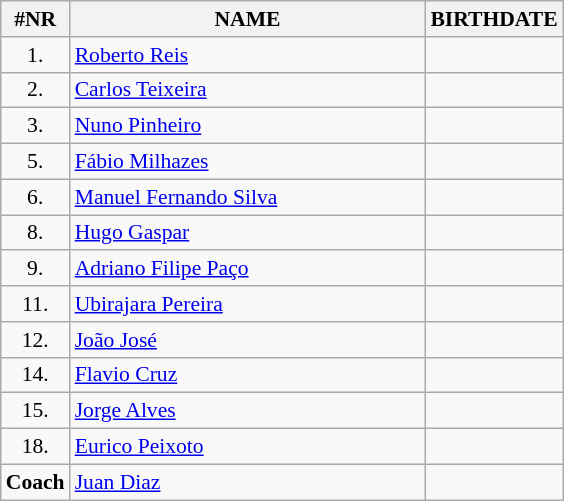<table class="wikitable" style="border-collapse: collapse; font-size: 90%;">
<tr>
<th>#NR</th>
<th align="left" style="width: 16em">NAME</th>
<th>BIRTHDATE</th>
</tr>
<tr>
<td align="center">1.</td>
<td><a href='#'>Roberto Reis</a></td>
<td align="center"></td>
</tr>
<tr>
<td align="center">2.</td>
<td><a href='#'>Carlos Teixeira</a></td>
<td align="center"></td>
</tr>
<tr>
<td align="center">3.</td>
<td><a href='#'>Nuno Pinheiro</a></td>
<td align="center"></td>
</tr>
<tr>
<td align="center">5.</td>
<td><a href='#'>Fábio Milhazes</a></td>
<td align="center"></td>
</tr>
<tr>
<td align="center">6.</td>
<td><a href='#'>Manuel Fernando Silva</a></td>
<td align="center"></td>
</tr>
<tr>
<td align="center">8.</td>
<td><a href='#'>Hugo Gaspar</a></td>
<td align="center"></td>
</tr>
<tr>
<td align="center">9.</td>
<td><a href='#'>Adriano Filipe Paço</a></td>
<td align="center"></td>
</tr>
<tr>
<td align="center">11.</td>
<td><a href='#'>Ubirajara Pereira</a></td>
<td align="center"></td>
</tr>
<tr>
<td align="center">12.</td>
<td><a href='#'>João José</a></td>
<td align="center"></td>
</tr>
<tr>
<td align="center">14.</td>
<td><a href='#'>Flavio Cruz</a></td>
<td align="center"></td>
</tr>
<tr>
<td align="center">15.</td>
<td><a href='#'>Jorge Alves</a></td>
<td align="center"></td>
</tr>
<tr>
<td align="center">18.</td>
<td><a href='#'>Eurico Peixoto</a></td>
<td align="center"></td>
</tr>
<tr>
<td align="center"><strong>Coach</strong></td>
<td><a href='#'>Juan Diaz</a></td>
<td align="center"></td>
</tr>
</table>
